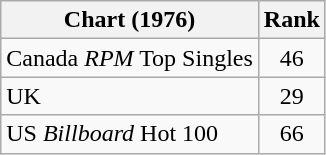<table class="wikitable sortable">
<tr>
<th align="left">Chart (1976)</th>
<th style="text-align:center;">Rank</th>
</tr>
<tr>
<td>Canada <em>RPM</em> Top Singles</td>
<td style="text-align:center;">46</td>
</tr>
<tr>
<td>UK</td>
<td style="text-align:center;">29</td>
</tr>
<tr>
<td>US <em>Billboard</em> Hot 100</td>
<td style="text-align:center;">66</td>
</tr>
</table>
